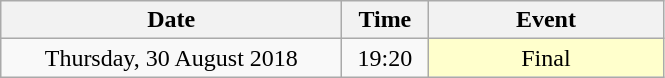<table class = "wikitable" style="text-align:center;">
<tr>
<th width=220>Date</th>
<th width=50>Time</th>
<th width=150>Event</th>
</tr>
<tr>
<td>Thursday, 30 August 2018</td>
<td>19:20</td>
<td bgcolor=ffffcc>Final</td>
</tr>
</table>
